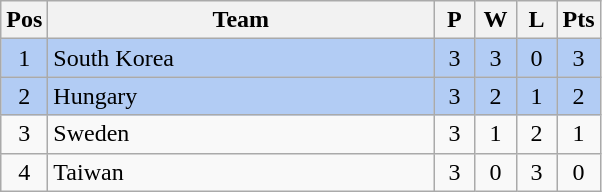<table class="wikitable" style="font-size: 100%">
<tr>
<th width=15>Pos</th>
<th width=250>Team</th>
<th width=20>P</th>
<th width=20>W</th>
<th width=20>L</th>
<th width=20>Pts</th>
</tr>
<tr align=center style="background: #b2ccf4;">
<td>1</td>
<td align="left"> South Korea</td>
<td>3</td>
<td>3</td>
<td>0</td>
<td>3</td>
</tr>
<tr align=center style="background: #b2ccf4;">
<td>2</td>
<td align="left"> Hungary</td>
<td>3</td>
<td>2</td>
<td>1</td>
<td>2</td>
</tr>
<tr align=center>
<td>3</td>
<td align="left"> Sweden</td>
<td>3</td>
<td>1</td>
<td>2</td>
<td>1</td>
</tr>
<tr align=center>
<td>4</td>
<td align="left"> Taiwan</td>
<td>3</td>
<td>0</td>
<td>3</td>
<td>0</td>
</tr>
</table>
